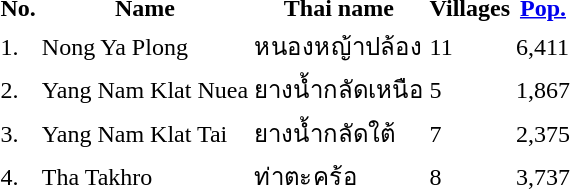<table>
<tr>
<th>No.</th>
<th>Name</th>
<th>Thai name</th>
<th>Villages</th>
<th><a href='#'>Pop.</a></th>
</tr>
<tr>
<td>1.</td>
<td>Nong Ya Plong</td>
<td>หนองหญ้าปล้อง</td>
<td>11</td>
<td>6,411</td>
<td></td>
</tr>
<tr>
<td>2.</td>
<td>Yang Nam Klat Nuea</td>
<td>ยางน้ำกลัดเหนือ</td>
<td>5</td>
<td>1,867</td>
<td></td>
</tr>
<tr>
<td>3.</td>
<td>Yang Nam Klat Tai</td>
<td>ยางน้ำกลัดใต้</td>
<td>7</td>
<td>2,375</td>
<td></td>
</tr>
<tr>
<td>4.</td>
<td>Tha Takhro</td>
<td>ท่าตะคร้อ</td>
<td>8</td>
<td>3,737</td>
<td></td>
</tr>
</table>
